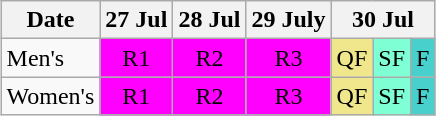<table class="wikitable olympic-schedule Surfing" style="margin-left: auto; margin-right: auto; border: none;">
<tr>
<th>Date</th>
<th>27 Jul</th>
<th>28 Jul</th>
<th>29 July</th>
<th colspan="3">30 Jul</th>
</tr>
<tr>
<td class="event">Men's</td>
<td bgcolor="#FF00FF" align="center" class="heats">R1</td>
<td bgcolor="#FF00FF" align="center" class="heats">R2</td>
<td bgcolor="#FF00FF" align="center" class="heats">R3</td>
<td bgcolor="#F0E68C" align="center" class="quarterfinals">QF</td>
<td bgcolor="#7FFFD4" align="center" class="semifinals">SF</td>
<td bgcolor="#48D1CC" align="center" class="finals">F</td>
</tr>
<tr>
<td class="event">Women's</td>
<td bgcolor="#FF00FF" align="center" class="heats">R1</td>
<td bgcolor="#FF00FF" align="center" class="heats">R2</td>
<td bgcolor="#FF00FF" align="center" class="heats">R3</td>
<td bgcolor="#F0E68C" align="center" class="quarterfinals">QF</td>
<td bgcolor="#7FFFD4" align="center" class="semifinals">SF</td>
<td bgcolor="#48D1CC" align="center" class="finals">F</td>
</tr>
</table>
